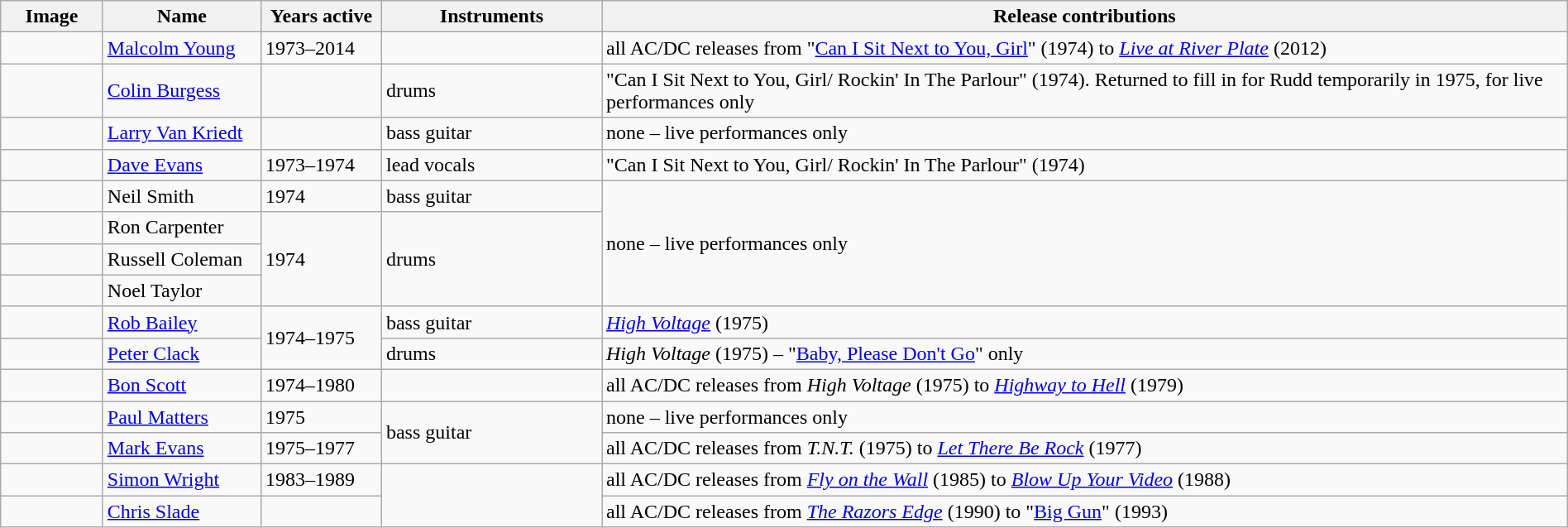<table class="wikitable" border="1" width="100%">
<tr>
<th scope="col" width="75">Image</th>
<th scope="col" width="120">Name</th>
<th scope="col" width="90">Years active</th>
<th scope="col" width="170">Instruments</th>
<th scope="col">Release contributions</th>
</tr>
<tr>
<td></td>
<td><a href='#'>Malcolm Young</a></td>
<td>1973–2014 </td>
<td></td>
<td>all AC/DC releases from "<a href='#'>Can I Sit Next to You, Girl</a>" (1974) to <em><a href='#'>Live at River Plate</a></em> (2012)</td>
</tr>
<tr>
<td></td>
<td><a href='#'>Colin Burgess</a></td>
<td> </td>
<td>drums</td>
<td>"Can I Sit Next to You, Girl/ Rockin' In The Parlour" (1974). Returned to fill in for Rudd temporarily in 1975, for live performances only</td>
</tr>
<tr>
<td></td>
<td><a href='#'>Larry Van Kriedt</a></td>
<td></td>
<td>bass guitar</td>
<td>none – live performances only</td>
</tr>
<tr>
<td></td>
<td><a href='#'>Dave Evans</a></td>
<td>1973–1974</td>
<td>lead vocals</td>
<td>"Can I Sit Next to You, Girl/ Rockin' In The Parlour" (1974)</td>
</tr>
<tr>
<td></td>
<td>Neil Smith</td>
<td>1974 </td>
<td>bass guitar</td>
<td rowspan="4">none – live performances only</td>
</tr>
<tr>
<td></td>
<td>Ron Carpenter</td>
<td rowspan="3">1974</td>
<td rowspan="3">drums</td>
</tr>
<tr>
<td></td>
<td>Russell Coleman</td>
</tr>
<tr>
<td></td>
<td>Noel Taylor</td>
</tr>
<tr>
<td></td>
<td><a href='#'>Rob Bailey</a></td>
<td rowspan="2">1974–1975</td>
<td>bass guitar</td>
<td><em><a href='#'>High Voltage</a></em> (1975)</td>
</tr>
<tr>
<td></td>
<td><a href='#'>Peter Clack</a></td>
<td>drums</td>
<td><em>High Voltage</em> (1975) – "<a href='#'>Baby, Please Don't Go</a>" only</td>
</tr>
<tr>
<td></td>
<td><a href='#'>Bon Scott</a></td>
<td>1974–1980 </td>
<td></td>
<td>all AC/DC releases from <em>High Voltage</em> (1975) to <em><a href='#'>Highway to Hell</a></em> (1979)</td>
</tr>
<tr>
<td></td>
<td><a href='#'>Paul Matters</a></td>
<td>1975 </td>
<td rowspan="2">bass guitar</td>
<td>none – live performances only</td>
</tr>
<tr>
<td></td>
<td><a href='#'>Mark Evans</a></td>
<td>1975–1977</td>
<td>all AC/DC releases from <em>T.N.T.</em> (1975) to <em><a href='#'>Let There Be Rock</a></em> (1977)</td>
</tr>
<tr>
<td></td>
<td><a href='#'>Simon Wright</a></td>
<td>1983–1989</td>
<td rowspan="2"></td>
<td>all AC/DC releases from <em><a href='#'>Fly on the Wall</a></em> (1985) to <em><a href='#'>Blow Up Your Video</a></em> (1988)</td>
</tr>
<tr>
<td></td>
<td><a href='#'>Chris Slade</a></td>
<td></td>
<td>all AC/DC releases from <em><a href='#'>The Razors Edge</a></em> (1990) to "<a href='#'>Big Gun</a>" (1993)</td>
</tr>
</table>
